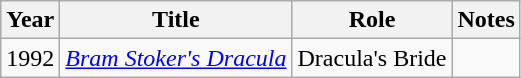<table class="wikitable">
<tr>
<th>Year</th>
<th>Title</th>
<th>Role</th>
<th>Notes</th>
</tr>
<tr>
<td>1992</td>
<td><em><a href='#'>Bram Stoker's Dracula</a></em></td>
<td>Dracula's Bride</td>
<td></td>
</tr>
</table>
